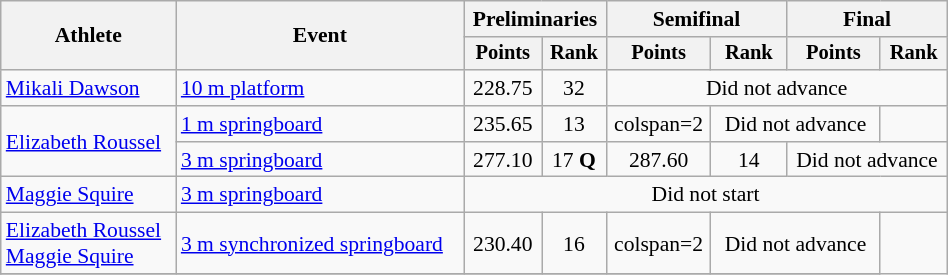<table class="wikitable" style="text-align:center; font-size:90%; width:50%;">
<tr>
<th rowspan=2>Athlete</th>
<th rowspan=2>Event</th>
<th colspan=2>Preliminaries</th>
<th colspan=2>Semifinal</th>
<th colspan=2>Final</th>
</tr>
<tr style="font-size:95%">
<th>Points</th>
<th>Rank</th>
<th>Points</th>
<th>Rank</th>
<th>Points</th>
<th>Rank</th>
</tr>
<tr>
<td align=left><a href='#'>Mikali Dawson</a></td>
<td align=left><a href='#'>10 m platform</a></td>
<td>228.75</td>
<td>32</td>
<td colspan=4>Did not advance</td>
</tr>
<tr>
<td align=left rowspan=2><a href='#'>Elizabeth Roussel</a></td>
<td align=left><a href='#'>1 m springboard</a></td>
<td>235.65</td>
<td>13</td>
<td>colspan=2 </td>
<td colspan=2>Did not advance</td>
</tr>
<tr>
<td align=left><a href='#'>3 m springboard</a></td>
<td>277.10</td>
<td>17 <strong>Q</strong></td>
<td>287.60</td>
<td>14</td>
<td colspan=2>Did not advance</td>
</tr>
<tr>
<td align=left><a href='#'>Maggie Squire</a></td>
<td align=left><a href='#'>3 m springboard</a></td>
<td colspan=6>Did not start</td>
</tr>
<tr>
<td align=left><a href='#'>Elizabeth Roussel</a><br> <a href='#'>Maggie Squire</a></td>
<td align=left><a href='#'>3 m synchronized springboard</a></td>
<td>230.40</td>
<td>16</td>
<td>colspan=2 </td>
<td colspan=2>Did not advance</td>
</tr>
<tr>
</tr>
</table>
